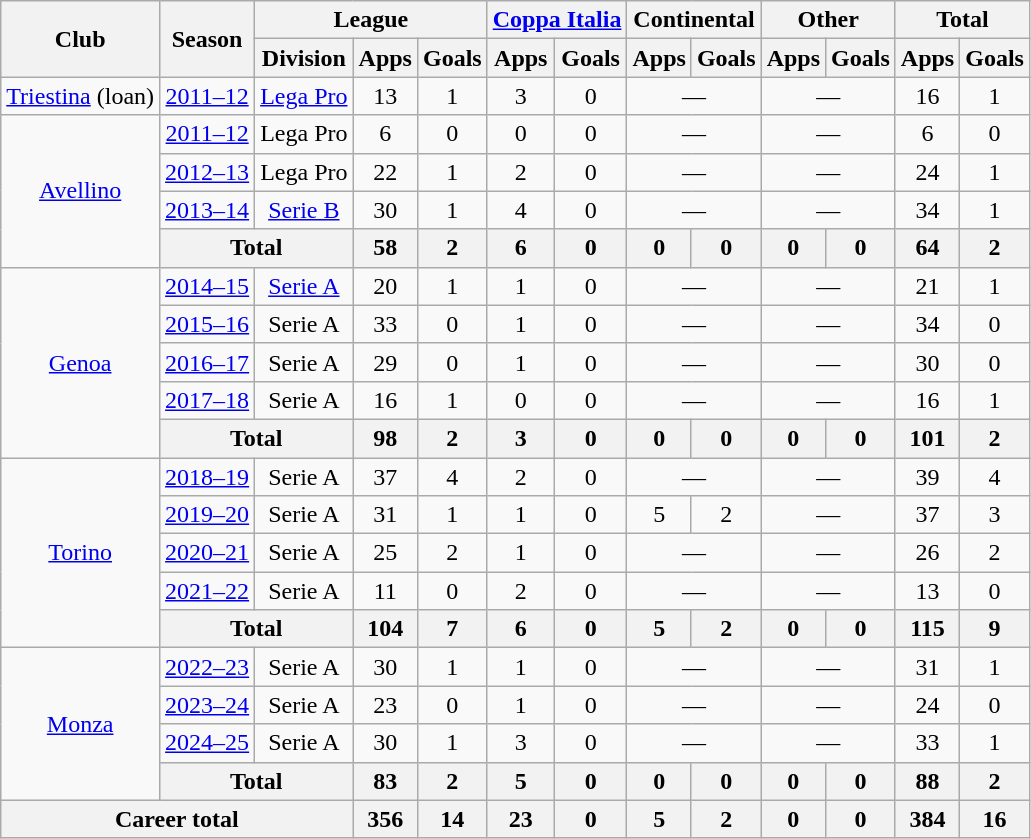<table class="wikitable" style="text-align: center;">
<tr>
<th rowspan="2">Club</th>
<th rowspan="2">Season</th>
<th colspan="3">League</th>
<th colspan="2"><a href='#'>Coppa Italia</a></th>
<th colspan="2">Continental</th>
<th colspan="2">Other</th>
<th colspan="2">Total</th>
</tr>
<tr>
<th>Division</th>
<th>Apps</th>
<th>Goals</th>
<th>Apps</th>
<th>Goals</th>
<th>Apps</th>
<th>Goals</th>
<th>Apps</th>
<th>Goals</th>
<th>Apps</th>
<th>Goals</th>
</tr>
<tr>
<td><a href='#'>Triestina</a> (loan)</td>
<td><a href='#'>2011–12</a></td>
<td><a href='#'>Lega Pro</a></td>
<td>13</td>
<td>1</td>
<td>3</td>
<td>0</td>
<td colspan="2">—</td>
<td colspan="2">—</td>
<td>16</td>
<td>1</td>
</tr>
<tr>
<td rowspan="4"><a href='#'>Avellino</a></td>
<td><a href='#'>2011–12</a></td>
<td>Lega Pro</td>
<td>6</td>
<td>0</td>
<td>0</td>
<td>0</td>
<td colspan="2">—</td>
<td colspan="2">—</td>
<td>6</td>
<td>0</td>
</tr>
<tr>
<td><a href='#'>2012–13</a></td>
<td>Lega Pro</td>
<td>22</td>
<td>1</td>
<td>2</td>
<td>0</td>
<td colspan="2">—</td>
<td colspan="2">—</td>
<td>24</td>
<td>1</td>
</tr>
<tr>
<td><a href='#'>2013–14</a></td>
<td><a href='#'>Serie B</a></td>
<td>30</td>
<td>1</td>
<td>4</td>
<td>0</td>
<td colspan="2">—</td>
<td colspan="2">—</td>
<td>34</td>
<td>1</td>
</tr>
<tr>
<th colspan="2">Total</th>
<th>58</th>
<th>2</th>
<th>6</th>
<th>0</th>
<th>0</th>
<th>0</th>
<th>0</th>
<th>0</th>
<th>64</th>
<th>2</th>
</tr>
<tr>
<td rowspan="5"><a href='#'>Genoa</a></td>
<td><a href='#'>2014–15</a></td>
<td><a href='#'>Serie A</a></td>
<td>20</td>
<td>1</td>
<td>1</td>
<td>0</td>
<td colspan="2">—</td>
<td colspan="2">—</td>
<td>21</td>
<td>1</td>
</tr>
<tr>
<td><a href='#'>2015–16</a></td>
<td>Serie A</td>
<td>33</td>
<td>0</td>
<td>1</td>
<td>0</td>
<td colspan="2">—</td>
<td colspan="2">—</td>
<td>34</td>
<td>0</td>
</tr>
<tr>
<td><a href='#'>2016–17</a></td>
<td>Serie A</td>
<td>29</td>
<td>0</td>
<td>1</td>
<td>0</td>
<td colspan="2">—</td>
<td colspan="2">—</td>
<td>30</td>
<td>0</td>
</tr>
<tr>
<td><a href='#'>2017–18</a></td>
<td>Serie A</td>
<td>16</td>
<td>1</td>
<td>0</td>
<td>0</td>
<td colspan="2">—</td>
<td colspan="2">—</td>
<td>16</td>
<td>1</td>
</tr>
<tr>
<th colspan="2">Total</th>
<th>98</th>
<th>2</th>
<th>3</th>
<th>0</th>
<th>0</th>
<th>0</th>
<th>0</th>
<th>0</th>
<th>101</th>
<th>2</th>
</tr>
<tr>
<td rowspan="5"><a href='#'>Torino</a></td>
<td><a href='#'>2018–19</a></td>
<td>Serie A</td>
<td>37</td>
<td>4</td>
<td>2</td>
<td>0</td>
<td colspan="2">—</td>
<td colspan="2">—</td>
<td>39</td>
<td>4</td>
</tr>
<tr>
<td><a href='#'>2019–20</a></td>
<td>Serie A</td>
<td>31</td>
<td>1</td>
<td>1</td>
<td>0</td>
<td>5</td>
<td>2</td>
<td colspan="2">—</td>
<td>37</td>
<td>3</td>
</tr>
<tr>
<td><a href='#'>2020–21</a></td>
<td>Serie A</td>
<td>25</td>
<td>2</td>
<td>1</td>
<td>0</td>
<td colspan="2">—</td>
<td colspan="2">—</td>
<td>26</td>
<td>2</td>
</tr>
<tr>
<td><a href='#'>2021–22</a></td>
<td>Serie A</td>
<td>11</td>
<td>0</td>
<td>2</td>
<td>0</td>
<td colspan="2">—</td>
<td colspan="2">—</td>
<td>13</td>
<td>0</td>
</tr>
<tr>
<th colspan="2">Total</th>
<th>104</th>
<th>7</th>
<th>6</th>
<th>0</th>
<th>5</th>
<th>2</th>
<th>0</th>
<th>0</th>
<th>115</th>
<th>9</th>
</tr>
<tr>
<td rowspan="4"><a href='#'>Monza</a></td>
<td><a href='#'>2022–23</a></td>
<td>Serie A</td>
<td>30</td>
<td>1</td>
<td>1</td>
<td>0</td>
<td colspan="2">—</td>
<td colspan="2">—</td>
<td>31</td>
<td>1</td>
</tr>
<tr>
<td><a href='#'>2023–24</a></td>
<td>Serie A</td>
<td>23</td>
<td>0</td>
<td>1</td>
<td>0</td>
<td colspan="2">—</td>
<td colspan="2">—</td>
<td>24</td>
<td>0</td>
</tr>
<tr>
<td><a href='#'>2024–25</a></td>
<td>Serie A</td>
<td>30</td>
<td>1</td>
<td>3</td>
<td>0</td>
<td colspan="2">—</td>
<td colspan="2">—</td>
<td>33</td>
<td>1</td>
</tr>
<tr>
<th colspan="2">Total</th>
<th>83</th>
<th>2</th>
<th>5</th>
<th>0</th>
<th>0</th>
<th>0</th>
<th>0</th>
<th>0</th>
<th>88</th>
<th>2</th>
</tr>
<tr>
<th colspan="3">Career total</th>
<th>356</th>
<th>14</th>
<th>23</th>
<th>0</th>
<th>5</th>
<th>2</th>
<th>0</th>
<th>0</th>
<th>384</th>
<th>16</th>
</tr>
</table>
